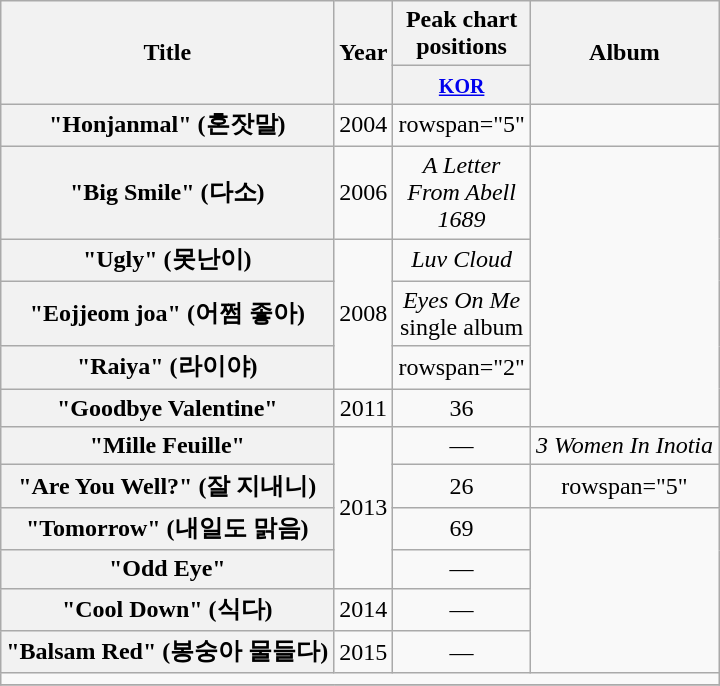<table class="wikitable plainrowheaders" style="text-align:center;">
<tr>
<th scope="col" rowspan="2">Title</th>
<th scope="col" rowspan="2">Year</th>
<th scope="col" colspan="1" style="width:5em;">Peak chart positions</th>
<th scope="col" rowspan="2">Album</th>
</tr>
<tr>
<th><small><a href='#'>KOR</a></small><br></th>
</tr>
<tr>
<th scope="row">"Honjanmal" (혼잣말)</th>
<td>2004</td>
<td>rowspan="5" </td>
<td></td>
</tr>
<tr>
<th scope="row">"Big Smile" (다소)</th>
<td>2006</td>
<td><em>A Letter From Abell 1689</em></td>
</tr>
<tr>
<th scope="row">"Ugly" (못난이)</th>
<td rowspan="3">2008</td>
<td><em>Luv Cloud</em></td>
</tr>
<tr>
<th scope="row">"Eojjeom joa" (어쩜 좋아)</th>
<td><em>Eyes On Me</em> single album</td>
</tr>
<tr>
<th scope="row">"Raiya" (라이야)</th>
<td>rowspan="2" </td>
</tr>
<tr>
<th scope="row">"Goodbye Valentine"</th>
<td>2011</td>
<td>36</td>
</tr>
<tr>
<th scope="row">"Mille Feuille"</th>
<td rowspan="4">2013</td>
<td>—</td>
<td><em>3 Women In Inotia</em></td>
</tr>
<tr>
<th scope="row">"Are You Well?" (잘 지내니)<br></th>
<td>26</td>
<td>rowspan="5" </td>
</tr>
<tr>
<th scope="row">"Tomorrow" (내일도 맑음)</th>
<td>69</td>
</tr>
<tr>
<th scope="row">"Odd Eye"</th>
<td>—</td>
</tr>
<tr>
<th scope="row">"Cool Down" (식다)<br></th>
<td>2014</td>
<td>—</td>
</tr>
<tr>
<th scope="row">"Balsam Red" (봉숭아 물들다)<br></th>
<td>2015</td>
<td>—</td>
</tr>
<tr>
<td colspan="4"></td>
</tr>
<tr>
</tr>
</table>
